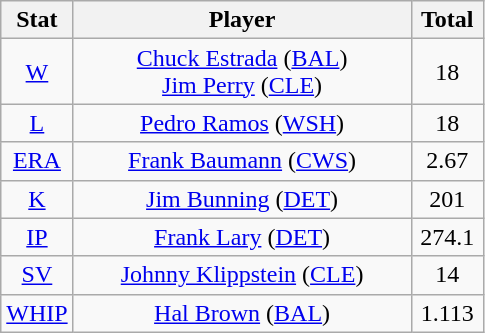<table class="wikitable" style="text-align:center;">
<tr>
<th style="width:15%;">Stat</th>
<th>Player</th>
<th style="width:15%;">Total</th>
</tr>
<tr>
<td><a href='#'>W</a></td>
<td><a href='#'>Chuck Estrada</a> (<a href='#'>BAL</a>)<br><a href='#'>Jim Perry</a> (<a href='#'>CLE</a>)</td>
<td>18</td>
</tr>
<tr>
<td><a href='#'>L</a></td>
<td><a href='#'>Pedro Ramos</a> (<a href='#'>WSH</a>)</td>
<td>18</td>
</tr>
<tr>
<td><a href='#'>ERA</a></td>
<td><a href='#'>Frank Baumann</a> (<a href='#'>CWS</a>)</td>
<td>2.67</td>
</tr>
<tr>
<td><a href='#'>K</a></td>
<td><a href='#'>Jim Bunning</a> (<a href='#'>DET</a>)</td>
<td>201</td>
</tr>
<tr>
<td><a href='#'>IP</a></td>
<td><a href='#'>Frank Lary</a> (<a href='#'>DET</a>)</td>
<td>274.1</td>
</tr>
<tr>
<td><a href='#'>SV</a></td>
<td><a href='#'>Johnny Klippstein</a> (<a href='#'>CLE</a>)</td>
<td>14</td>
</tr>
<tr>
<td><a href='#'>WHIP</a></td>
<td><a href='#'>Hal Brown</a> (<a href='#'>BAL</a>)</td>
<td>1.113</td>
</tr>
</table>
